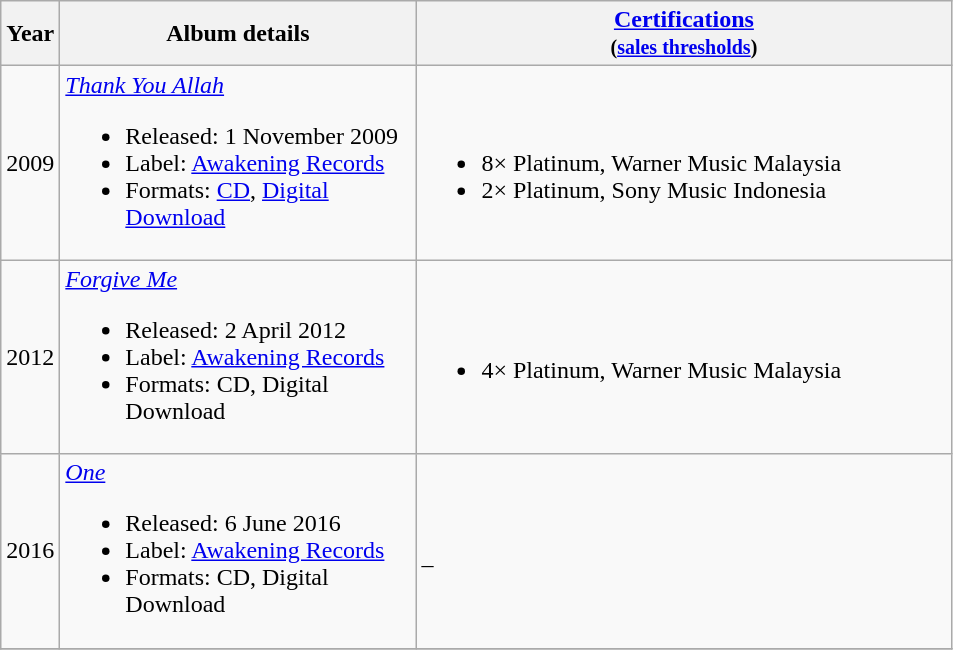<table class="wikitable">
<tr>
<th>Year</th>
<th style="width:230px;">Album details</th>
<th style="width:350px;"><a href='#'>Certifications</a><br><small>(<a href='#'>sales thresholds</a>)</small></th>
</tr>
<tr>
<td>2009</td>
<td><em><a href='#'>Thank You Allah</a></em><br><ul><li>Released: 1 November 2009</li><li>Label: <a href='#'>Awakening Records</a></li><li>Formats: <a href='#'>CD</a>, <a href='#'>Digital Download</a></li></ul></td>
<td><br><ul><li>8× Platinum, Warner Music Malaysia</li><li>2× Platinum, Sony Music Indonesia</li></ul></td>
</tr>
<tr>
<td>2012</td>
<td><em><a href='#'>Forgive Me</a></em><br><ul><li>Released: 2 April 2012</li><li>Label: <a href='#'>Awakening Records</a></li><li>Formats: CD, Digital Download</li></ul></td>
<td><br><ul><li>4× Platinum, Warner Music Malaysia</li></ul></td>
</tr>
<tr>
<td>2016</td>
<td><em><a href='#'>One</a></em><br><ul><li>Released: 6 June 2016</li><li>Label: <a href='#'>Awakening Records</a></li><li>Formats: CD, Digital Download</li></ul></td>
<td><br>–</td>
</tr>
<tr>
</tr>
</table>
